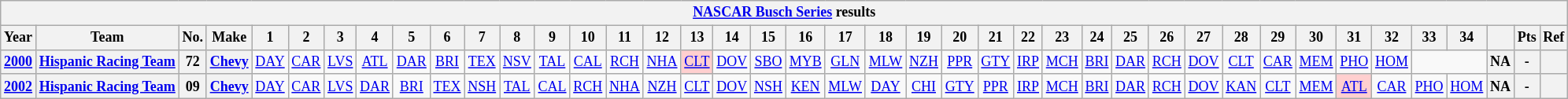<table class="wikitable" style="text-align:center; font-size:75%">
<tr>
<th colspan=42><a href='#'>NASCAR Busch Series</a> results</th>
</tr>
<tr>
<th>Year</th>
<th>Team</th>
<th>No.</th>
<th>Make</th>
<th>1</th>
<th>2</th>
<th>3</th>
<th>4</th>
<th>5</th>
<th>6</th>
<th>7</th>
<th>8</th>
<th>9</th>
<th>10</th>
<th>11</th>
<th>12</th>
<th>13</th>
<th>14</th>
<th>15</th>
<th>16</th>
<th>17</th>
<th>18</th>
<th>19</th>
<th>20</th>
<th>21</th>
<th>22</th>
<th>23</th>
<th>24</th>
<th>25</th>
<th>26</th>
<th>27</th>
<th>28</th>
<th>29</th>
<th>30</th>
<th>31</th>
<th>32</th>
<th>33</th>
<th>34</th>
<th></th>
<th>Pts</th>
<th>Ref</th>
</tr>
<tr>
<th><a href='#'>2000</a></th>
<th nowrap><a href='#'>Hispanic Racing Team</a></th>
<th>72</th>
<th><a href='#'>Chevy</a></th>
<td><a href='#'>DAY</a></td>
<td><a href='#'>CAR</a></td>
<td><a href='#'>LVS</a></td>
<td><a href='#'>ATL</a></td>
<td><a href='#'>DAR</a></td>
<td><a href='#'>BRI</a></td>
<td><a href='#'>TEX</a></td>
<td><a href='#'>NSV</a></td>
<td><a href='#'>TAL</a></td>
<td><a href='#'>CAL</a></td>
<td><a href='#'>RCH</a></td>
<td><a href='#'>NHA</a></td>
<td style="background:#FFCFCF;"><a href='#'>CLT</a><br></td>
<td><a href='#'>DOV</a></td>
<td><a href='#'>SBO</a></td>
<td><a href='#'>MYB</a></td>
<td><a href='#'>GLN</a></td>
<td><a href='#'>MLW</a></td>
<td><a href='#'>NZH</a></td>
<td><a href='#'>PPR</a></td>
<td><a href='#'>GTY</a></td>
<td><a href='#'>IRP</a></td>
<td><a href='#'>MCH</a></td>
<td><a href='#'>BRI</a></td>
<td><a href='#'>DAR</a></td>
<td><a href='#'>RCH</a></td>
<td><a href='#'>DOV</a></td>
<td><a href='#'>CLT</a></td>
<td><a href='#'>CAR</a></td>
<td><a href='#'>MEM</a></td>
<td><a href='#'>PHO</a></td>
<td><a href='#'>HOM</a></td>
<td colspan=2></td>
<th>NA</th>
<th>-</th>
<th></th>
</tr>
<tr>
<th><a href='#'>2002</a></th>
<th nowrap><a href='#'>Hispanic Racing Team</a></th>
<th>09</th>
<th><a href='#'>Chevy</a></th>
<td><a href='#'>DAY</a></td>
<td><a href='#'>CAR</a></td>
<td><a href='#'>LVS</a></td>
<td><a href='#'>DAR</a></td>
<td><a href='#'>BRI</a></td>
<td><a href='#'>TEX</a></td>
<td><a href='#'>NSH</a></td>
<td><a href='#'>TAL</a></td>
<td><a href='#'>CAL</a></td>
<td><a href='#'>RCH</a></td>
<td><a href='#'>NHA</a></td>
<td><a href='#'>NZH</a></td>
<td><a href='#'>CLT</a></td>
<td><a href='#'>DOV</a></td>
<td><a href='#'>NSH</a></td>
<td><a href='#'>KEN</a></td>
<td><a href='#'>MLW</a></td>
<td><a href='#'>DAY</a></td>
<td><a href='#'>CHI</a></td>
<td><a href='#'>GTY</a></td>
<td><a href='#'>PPR</a></td>
<td><a href='#'>IRP</a></td>
<td><a href='#'>MCH</a></td>
<td><a href='#'>BRI</a></td>
<td><a href='#'>DAR</a></td>
<td><a href='#'>RCH</a></td>
<td><a href='#'>DOV</a></td>
<td><a href='#'>KAN</a></td>
<td><a href='#'>CLT</a></td>
<td><a href='#'>MEM</a></td>
<td style="background:#FFCFCF;"><a href='#'>ATL</a><br></td>
<td><a href='#'>CAR</a></td>
<td><a href='#'>PHO</a></td>
<td><a href='#'>HOM</a></td>
<th>NA</th>
<th>-</th>
<th></th>
</tr>
</table>
